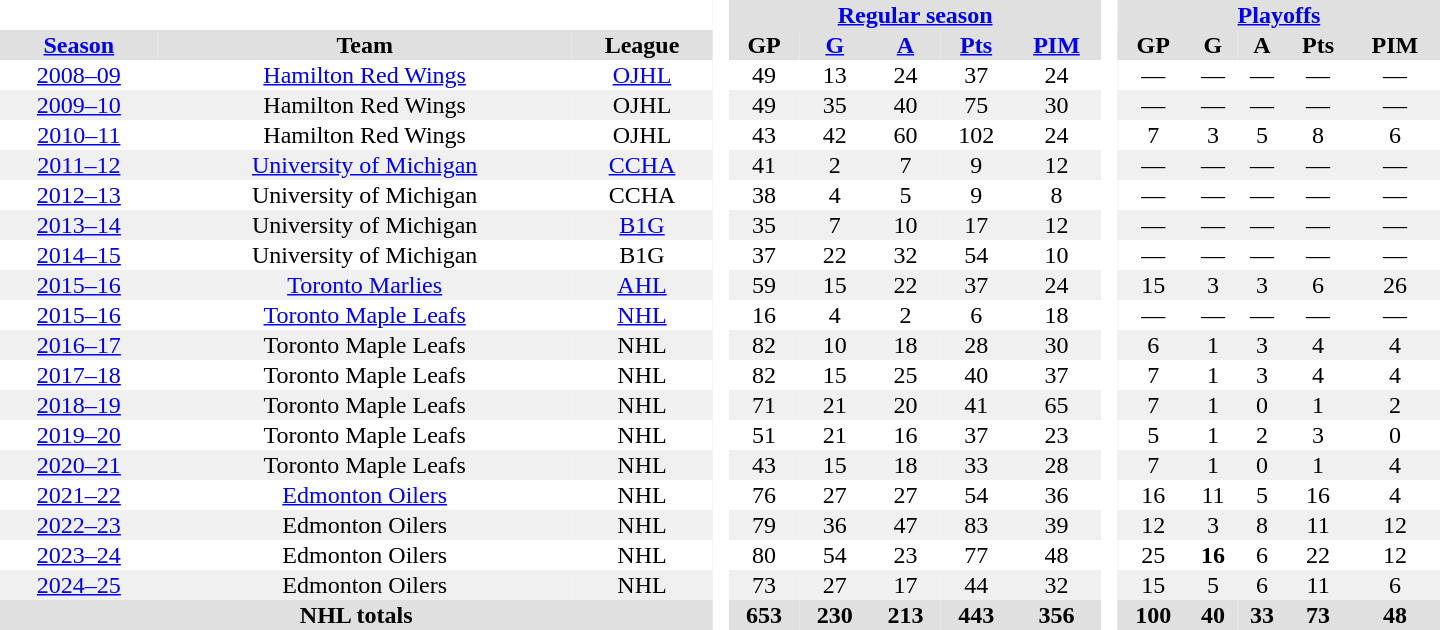<table border="0" cellpadding="1" cellspacing="0" style="text-align:center; width:60em">
<tr bgcolor="#e0e0e0">
<th colspan="3" bgcolor="#ffffff"> </th>
<th rowspan="100" bgcolor="#ffffff"> </th>
<th colspan="5"><a href='#'>Regular season</a></th>
<th rowspan="100" bgcolor="#ffffff"> </th>
<th colspan="5"><a href='#'>Playoffs</a></th>
</tr>
<tr bgcolor="#e0e0e0">
<th><a href='#'>Season</a></th>
<th>Team</th>
<th>League</th>
<th>GP</th>
<th><a href='#'>G</a></th>
<th><a href='#'>A</a></th>
<th><a href='#'>Pts</a></th>
<th><a href='#'>PIM</a></th>
<th>GP</th>
<th>G</th>
<th>A</th>
<th>Pts</th>
<th>PIM</th>
</tr>
<tr ALIGN="centre">
<td><a href='#'>2008–09</a></td>
<td><a href='#'>Hamilton Red Wings</a></td>
<td><a href='#'>OJHL</a></td>
<td>49</td>
<td>13</td>
<td>24</td>
<td>37</td>
<td>24</td>
<td>—</td>
<td>—</td>
<td>—</td>
<td>—</td>
<td>—</td>
</tr>
<tr ALIGN="centre" bgcolor="#f0f0f0">
<td><a href='#'>2009–10</a></td>
<td>Hamilton Red Wings</td>
<td>OJHL</td>
<td>49</td>
<td>35</td>
<td>40</td>
<td>75</td>
<td>30</td>
<td>—</td>
<td>—</td>
<td>—</td>
<td>—</td>
<td>—</td>
</tr>
<tr ALIGN="centre">
<td><a href='#'>2010–11</a></td>
<td>Hamilton Red Wings</td>
<td>OJHL</td>
<td>43</td>
<td>42</td>
<td>60</td>
<td>102</td>
<td>24</td>
<td>7</td>
<td>3</td>
<td>5</td>
<td>8</td>
<td>6</td>
</tr>
<tr ALIGN="centre" bgcolor="#f0f0f0">
<td><a href='#'>2011–12</a></td>
<td><a href='#'>University of Michigan</a></td>
<td><a href='#'>CCHA</a></td>
<td>41</td>
<td>2</td>
<td>7</td>
<td>9</td>
<td>12</td>
<td>—</td>
<td>—</td>
<td>—</td>
<td>—</td>
<td>—</td>
</tr>
<tr ALIGN="centre">
<td><a href='#'>2012–13</a></td>
<td>University of Michigan</td>
<td>CCHA</td>
<td>38</td>
<td>4</td>
<td>5</td>
<td>9</td>
<td>8</td>
<td>—</td>
<td>—</td>
<td>—</td>
<td>—</td>
<td>—</td>
</tr>
<tr ALIGN="centre" bgcolor="#f0f0f0">
<td><a href='#'>2013–14</a></td>
<td>University of Michigan</td>
<td><a href='#'>B1G</a></td>
<td>35</td>
<td>7</td>
<td>10</td>
<td>17</td>
<td>12</td>
<td>—</td>
<td>—</td>
<td>—</td>
<td>—</td>
<td>—</td>
</tr>
<tr ALIGN="centre">
<td><a href='#'>2014–15</a></td>
<td>University of Michigan</td>
<td>B1G</td>
<td>37</td>
<td>22</td>
<td>32</td>
<td>54</td>
<td>10</td>
<td>—</td>
<td>—</td>
<td>—</td>
<td>—</td>
<td>—</td>
</tr>
<tr ALIGN="center" bgcolor="#f0f0f0">
<td><a href='#'>2015–16</a></td>
<td><a href='#'>Toronto Marlies</a></td>
<td><a href='#'>AHL</a></td>
<td>59</td>
<td>15</td>
<td>22</td>
<td>37</td>
<td>24</td>
<td>15</td>
<td>3</td>
<td>3</td>
<td>6</td>
<td>26</td>
</tr>
<tr ALIGN="center">
<td><a href='#'>2015–16</a></td>
<td><a href='#'>Toronto Maple Leafs</a></td>
<td><a href='#'>NHL</a></td>
<td>16</td>
<td>4</td>
<td>2</td>
<td>6</td>
<td>18</td>
<td>—</td>
<td>—</td>
<td>—</td>
<td>—</td>
<td>—</td>
</tr>
<tr ALIGN="center" bgcolor="#f0f0f0">
<td><a href='#'>2016–17</a></td>
<td>Toronto Maple Leafs</td>
<td>NHL</td>
<td>82</td>
<td>10</td>
<td>18</td>
<td>28</td>
<td>30</td>
<td>6</td>
<td>1</td>
<td>3</td>
<td>4</td>
<td>4</td>
</tr>
<tr ALIGN="center">
<td><a href='#'>2017–18</a></td>
<td>Toronto Maple Leafs</td>
<td>NHL</td>
<td>82</td>
<td>15</td>
<td>25</td>
<td>40</td>
<td>37</td>
<td>7</td>
<td>1</td>
<td>3</td>
<td>4</td>
<td>4</td>
</tr>
<tr ALIGN="center" bgcolor="#f0f0f0">
<td><a href='#'>2018–19</a></td>
<td>Toronto Maple Leafs</td>
<td>NHL</td>
<td>71</td>
<td>21</td>
<td>20</td>
<td>41</td>
<td>65</td>
<td>7</td>
<td>1</td>
<td>0</td>
<td>1</td>
<td>2</td>
</tr>
<tr ALIGN="center">
<td><a href='#'>2019–20</a></td>
<td>Toronto Maple Leafs</td>
<td>NHL</td>
<td>51</td>
<td>21</td>
<td>16</td>
<td>37</td>
<td>23</td>
<td>5</td>
<td>1</td>
<td>2</td>
<td>3</td>
<td>0</td>
</tr>
<tr ALIGN="center" bgcolor="#f0f0f0">
<td><a href='#'>2020–21</a></td>
<td>Toronto Maple Leafs</td>
<td>NHL</td>
<td>43</td>
<td>15</td>
<td>18</td>
<td>33</td>
<td>28</td>
<td>7</td>
<td>1</td>
<td>0</td>
<td>1</td>
<td>4</td>
</tr>
<tr ALIGN="center">
<td><a href='#'>2021–22</a></td>
<td><a href='#'>Edmonton Oilers</a></td>
<td>NHL</td>
<td>76</td>
<td>27</td>
<td>27</td>
<td>54</td>
<td>36</td>
<td>16</td>
<td>11</td>
<td>5</td>
<td>16</td>
<td>4</td>
</tr>
<tr ALIGN="center" bgcolor="#f0f0f0">
<td><a href='#'>2022–23</a></td>
<td>Edmonton Oilers</td>
<td>NHL</td>
<td>79</td>
<td>36</td>
<td>47</td>
<td>83</td>
<td>39</td>
<td>12</td>
<td>3</td>
<td>8</td>
<td>11</td>
<td>12</td>
</tr>
<tr ALIGN="center">
<td><a href='#'>2023–24</a></td>
<td>Edmonton Oilers</td>
<td>NHL</td>
<td>80</td>
<td>54</td>
<td>23</td>
<td>77</td>
<td>48</td>
<td>25</td>
<td><strong>16</strong></td>
<td>6</td>
<td>22</td>
<td>12</td>
</tr>
<tr ALIGN="center" bgcolor="#f0f0f0">
<td><a href='#'>2024–25</a></td>
<td>Edmonton Oilers</td>
<td>NHL</td>
<td>73</td>
<td>27</td>
<td>17</td>
<td>44</td>
<td>32</td>
<td>15</td>
<td>5</td>
<td>6</td>
<td>11</td>
<td>6</td>
</tr>
<tr bgcolor="#e0e0e0">
<th colspan="3">NHL totals</th>
<th>653</th>
<th>230</th>
<th>213</th>
<th>443</th>
<th>356</th>
<th>100</th>
<th>40</th>
<th>33</th>
<th>73</th>
<th>48</th>
</tr>
</table>
